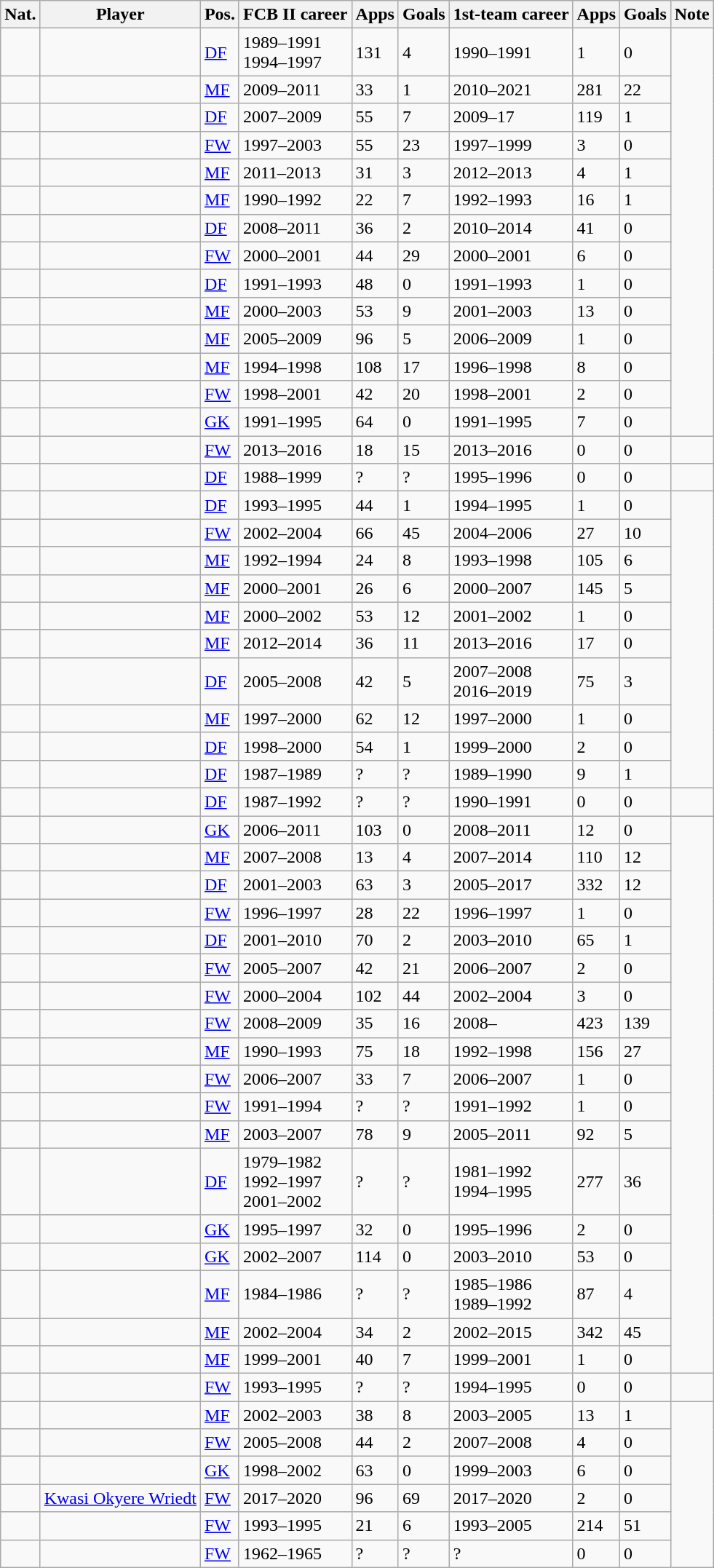<table class="wikitable sortable">
<tr>
<th>Nat.</th>
<th>Player</th>
<th>Pos.</th>
<th>FCB II career</th>
<th>Apps</th>
<th>Goals</th>
<th>1st-team career</th>
<th>Apps</th>
<th>Goals</th>
<th>Note</th>
</tr>
<tr>
<td></td>
<td></td>
<td><a href='#'>DF</a></td>
<td>1989–1991<br>1994–1997</td>
<td>131</td>
<td>4</td>
<td>1990–1991</td>
<td>1</td>
<td>0</td>
</tr>
<tr>
<td></td>
<td></td>
<td><a href='#'>MF</a></td>
<td>2009–2011</td>
<td>33</td>
<td>1</td>
<td>2010–2021</td>
<td>281</td>
<td>22</td>
</tr>
<tr>
<td></td>
<td></td>
<td><a href='#'>DF</a></td>
<td>2007–2009</td>
<td>55</td>
<td>7</td>
<td>2009–17</td>
<td>119</td>
<td>1</td>
</tr>
<tr>
<td></td>
<td></td>
<td><a href='#'>FW</a></td>
<td>1997–2003</td>
<td>55</td>
<td>23</td>
<td>1997–1999</td>
<td>3</td>
<td>0</td>
</tr>
<tr>
<td></td>
<td></td>
<td><a href='#'>MF</a></td>
<td>2011–2013</td>
<td>31</td>
<td>3</td>
<td>2012–2013</td>
<td>4</td>
<td>1</td>
</tr>
<tr>
<td></td>
<td></td>
<td><a href='#'>MF</a></td>
<td>1990–1992</td>
<td>22</td>
<td>7</td>
<td>1992–1993</td>
<td>16</td>
<td>1</td>
</tr>
<tr>
<td></td>
<td></td>
<td><a href='#'>DF</a></td>
<td>2008–2011</td>
<td>36</td>
<td>2</td>
<td>2010–2014</td>
<td>41</td>
<td>0</td>
</tr>
<tr>
<td></td>
<td></td>
<td><a href='#'>FW</a></td>
<td>2000–2001</td>
<td>44</td>
<td>29</td>
<td>2000–2001</td>
<td>6</td>
<td>0</td>
</tr>
<tr>
<td></td>
<td></td>
<td><a href='#'>DF</a></td>
<td>1991–1993</td>
<td>48</td>
<td>0</td>
<td>1991–1993</td>
<td>1</td>
<td>0</td>
</tr>
<tr>
<td></td>
<td></td>
<td><a href='#'>MF</a></td>
<td>2000–2003</td>
<td>53</td>
<td>9</td>
<td>2001–2003</td>
<td>13</td>
<td>0</td>
</tr>
<tr>
<td></td>
<td></td>
<td><a href='#'>MF</a></td>
<td>2005–2009</td>
<td>96</td>
<td>5</td>
<td>2006–2009</td>
<td>1</td>
<td>0</td>
</tr>
<tr>
<td></td>
<td></td>
<td><a href='#'>MF</a></td>
<td>1994–1998</td>
<td>108</td>
<td>17</td>
<td>1996–1998</td>
<td>8</td>
<td>0</td>
</tr>
<tr>
<td></td>
<td></td>
<td><a href='#'>FW</a></td>
<td>1998–2001</td>
<td>42</td>
<td>20</td>
<td>1998–2001</td>
<td>2</td>
<td>0</td>
</tr>
<tr>
<td></td>
<td></td>
<td><a href='#'>GK</a></td>
<td>1991–1995</td>
<td>64</td>
<td>0</td>
<td>1991–1995</td>
<td>7</td>
<td>0</td>
</tr>
<tr>
<td></td>
<td></td>
<td><a href='#'>FW</a></td>
<td>2013–2016</td>
<td>18</td>
<td>15</td>
<td>2013–2016</td>
<td>0</td>
<td>0</td>
<td></td>
</tr>
<tr>
<td></td>
<td></td>
<td><a href='#'>DF</a></td>
<td>1988–1999</td>
<td>?</td>
<td>?</td>
<td>1995–1996</td>
<td>0</td>
<td>0</td>
<td></td>
</tr>
<tr>
<td></td>
<td></td>
<td><a href='#'>DF</a></td>
<td>1993–1995</td>
<td>44</td>
<td>1</td>
<td>1994–1995</td>
<td>1</td>
<td>0</td>
</tr>
<tr>
<td></td>
<td></td>
<td><a href='#'>FW</a></td>
<td>2002–2004</td>
<td>66</td>
<td>45</td>
<td>2004–2006</td>
<td>27</td>
<td>10</td>
</tr>
<tr>
<td></td>
<td></td>
<td><a href='#'>MF</a></td>
<td>1992–1994</td>
<td>24</td>
<td>8</td>
<td>1993–1998</td>
<td>105</td>
<td>6</td>
</tr>
<tr>
<td></td>
<td></td>
<td><a href='#'>MF</a></td>
<td>2000–2001</td>
<td>26</td>
<td>6</td>
<td>2000–2007</td>
<td>145</td>
<td>5</td>
</tr>
<tr>
<td></td>
<td></td>
<td><a href='#'>MF</a></td>
<td>2000–2002</td>
<td>53</td>
<td>12</td>
<td>2001–2002</td>
<td>1</td>
<td>0</td>
</tr>
<tr>
<td></td>
<td></td>
<td><a href='#'>MF</a></td>
<td>2012–2014</td>
<td>36</td>
<td>11</td>
<td>2013–2016</td>
<td>17</td>
<td>0</td>
</tr>
<tr>
<td></td>
<td></td>
<td><a href='#'>DF</a></td>
<td>2005–2008</td>
<td>42</td>
<td>5</td>
<td>2007–2008<br>2016–2019</td>
<td>75</td>
<td>3</td>
</tr>
<tr>
<td></td>
<td></td>
<td><a href='#'>MF</a></td>
<td>1997–2000</td>
<td>62</td>
<td>12</td>
<td>1997–2000</td>
<td>1</td>
<td>0</td>
</tr>
<tr>
<td></td>
<td></td>
<td><a href='#'>DF</a></td>
<td>1998–2000</td>
<td>54</td>
<td>1</td>
<td>1999–2000</td>
<td>2</td>
<td>0</td>
</tr>
<tr>
<td></td>
<td></td>
<td><a href='#'>DF</a></td>
<td>1987–1989</td>
<td>?</td>
<td>?</td>
<td>1989–1990</td>
<td>9</td>
<td>1</td>
</tr>
<tr>
<td></td>
<td></td>
<td><a href='#'>DF</a></td>
<td>1987–1992</td>
<td>?</td>
<td>?</td>
<td>1990–1991</td>
<td>0</td>
<td>0</td>
<td></td>
</tr>
<tr>
<td></td>
<td></td>
<td><a href='#'>GK</a></td>
<td>2006–2011</td>
<td>103</td>
<td>0</td>
<td>2008–2011</td>
<td>12</td>
<td>0</td>
</tr>
<tr>
<td></td>
<td></td>
<td><a href='#'>MF</a></td>
<td>2007–2008</td>
<td>13</td>
<td>4</td>
<td>2007–2014</td>
<td>110</td>
<td>12</td>
</tr>
<tr>
<td></td>
<td></td>
<td><a href='#'>DF</a></td>
<td>2001–2003</td>
<td>63</td>
<td>3</td>
<td>2005–2017</td>
<td>332</td>
<td>12</td>
</tr>
<tr>
<td></td>
<td></td>
<td><a href='#'>FW</a></td>
<td>1996–1997</td>
<td>28</td>
<td>22</td>
<td>1996–1997</td>
<td>1</td>
<td>0</td>
</tr>
<tr>
<td></td>
<td></td>
<td><a href='#'>DF</a></td>
<td>2001–2010</td>
<td>70</td>
<td>2</td>
<td>2003–2010</td>
<td>65</td>
<td>1</td>
</tr>
<tr>
<td></td>
<td></td>
<td><a href='#'>FW</a></td>
<td>2005–2007</td>
<td>42</td>
<td>21</td>
<td>2006–2007</td>
<td>2</td>
<td>0</td>
</tr>
<tr>
<td></td>
<td></td>
<td><a href='#'>FW</a></td>
<td>2000–2004</td>
<td>102</td>
<td>44</td>
<td>2002–2004</td>
<td>3</td>
<td>0</td>
</tr>
<tr>
<td></td>
<td></td>
<td><a href='#'>FW</a></td>
<td>2008–2009</td>
<td>35</td>
<td>16</td>
<td>2008–</td>
<td>423</td>
<td>139</td>
</tr>
<tr>
<td></td>
<td></td>
<td><a href='#'>MF</a></td>
<td>1990–1993</td>
<td>75</td>
<td>18</td>
<td>1992–1998</td>
<td>156</td>
<td>27</td>
</tr>
<tr>
<td></td>
<td></td>
<td><a href='#'>FW</a></td>
<td>2006–2007</td>
<td>33</td>
<td>7</td>
<td>2006–2007</td>
<td>1</td>
<td>0</td>
</tr>
<tr>
<td></td>
<td></td>
<td><a href='#'>FW</a></td>
<td>1991–1994</td>
<td>?</td>
<td>?</td>
<td>1991–1992</td>
<td>1</td>
<td>0</td>
</tr>
<tr>
<td></td>
<td></td>
<td><a href='#'>MF</a></td>
<td>2003–2007</td>
<td>78</td>
<td>9</td>
<td>2005–2011</td>
<td>92</td>
<td>5</td>
</tr>
<tr>
<td></td>
<td></td>
<td><a href='#'>DF</a></td>
<td>1979–1982<br>1992–1997<br>2001–2002</td>
<td>?</td>
<td>?</td>
<td>1981–1992<br>1994–1995</td>
<td>277</td>
<td>36</td>
</tr>
<tr>
<td></td>
<td></td>
<td><a href='#'>GK</a></td>
<td>1995–1997</td>
<td>32</td>
<td>0</td>
<td>1995–1996</td>
<td>2</td>
<td>0</td>
</tr>
<tr>
<td></td>
<td></td>
<td><a href='#'>GK</a></td>
<td>2002–2007</td>
<td>114</td>
<td>0</td>
<td>2003–2010</td>
<td>53</td>
<td>0</td>
</tr>
<tr>
<td></td>
<td></td>
<td><a href='#'>MF</a></td>
<td>1984–1986</td>
<td>?</td>
<td>?</td>
<td>1985–1986<br>1989–1992</td>
<td>87</td>
<td>4</td>
</tr>
<tr>
<td></td>
<td></td>
<td><a href='#'>MF</a></td>
<td>2002–2004</td>
<td>34</td>
<td>2</td>
<td>2002–2015</td>
<td>342</td>
<td>45</td>
</tr>
<tr>
<td></td>
<td></td>
<td><a href='#'>MF</a></td>
<td>1999–2001</td>
<td>40</td>
<td>7</td>
<td>1999–2001</td>
<td>1</td>
<td>0</td>
</tr>
<tr>
<td></td>
<td></td>
<td><a href='#'>FW</a></td>
<td>1993–1995</td>
<td>?</td>
<td>?</td>
<td>1994–1995</td>
<td>0</td>
<td>0</td>
<td></td>
</tr>
<tr>
<td></td>
<td></td>
<td><a href='#'>MF</a></td>
<td>2002–2003</td>
<td>38</td>
<td>8</td>
<td>2003–2005</td>
<td>13</td>
<td>1</td>
</tr>
<tr>
<td></td>
<td></td>
<td><a href='#'>FW</a></td>
<td>2005–2008</td>
<td>44</td>
<td>2</td>
<td>2007–2008</td>
<td>4</td>
<td>0</td>
</tr>
<tr>
<td></td>
<td></td>
<td><a href='#'>GK</a></td>
<td>1998–2002</td>
<td>63</td>
<td>0</td>
<td>1999–2003</td>
<td>6</td>
<td>0</td>
</tr>
<tr>
<td></td>
<td><a href='#'>Kwasi Okyere Wriedt</a></td>
<td><a href='#'>FW</a></td>
<td>2017–2020</td>
<td>96</td>
<td>69</td>
<td>2017–2020</td>
<td>2</td>
<td>0</td>
</tr>
<tr>
<td></td>
<td></td>
<td><a href='#'>FW</a></td>
<td>1993–1995</td>
<td>21</td>
<td>6</td>
<td>1993–2005</td>
<td>214</td>
<td>51</td>
</tr>
<tr>
<td></td>
<td></td>
<td><a href='#'>FW</a></td>
<td>1962–1965</td>
<td>?</td>
<td>?</td>
<td>?</td>
<td>0</td>
<td>0</td>
</tr>
</table>
